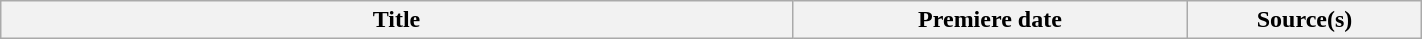<table class="wikitable plainrowheaders sortable" style="width:75%;text-align:center;">
<tr>
<th scope="col" style="width:20%;">Title</th>
<th scope="col" style="width:10%;">Premiere date</th>
<th class="unsortable" style="width:5%;">Source(s)</th>
</tr>
</table>
